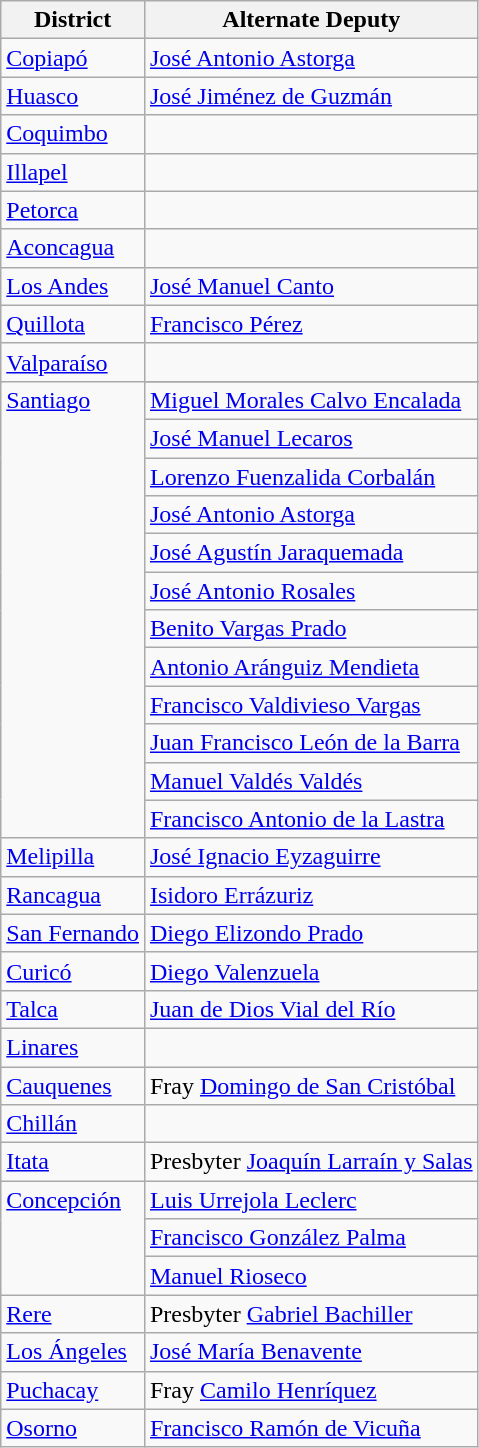<table class="wikitable">
<tr>
<th>District</th>
<th>Alternate Deputy</th>
</tr>
<tr>
<td><a href='#'>Copiapó</a></td>
<td><a href='#'>José Antonio Astorga</a></td>
</tr>
<tr>
<td><a href='#'>Huasco</a></td>
<td><a href='#'>José Jiménez de Guzmán</a></td>
</tr>
<tr>
<td><a href='#'>Coquimbo</a></td>
<td></td>
</tr>
<tr>
<td><a href='#'>Illapel</a></td>
<td></td>
</tr>
<tr>
<td><a href='#'>Petorca</a></td>
<td></td>
</tr>
<tr>
<td><a href='#'>Aconcagua</a></td>
<td></td>
</tr>
<tr>
<td><a href='#'>Los Andes</a></td>
<td><a href='#'>José Manuel Canto</a></td>
</tr>
<tr>
<td><a href='#'>Quillota</a></td>
<td><a href='#'>Francisco Pérez</a></td>
</tr>
<tr>
<td><a href='#'>Valparaíso</a></td>
<td></td>
</tr>
<tr>
<td colspan="1" rowspan="13" valign="top"><a href='#'>Santiago</a></td>
</tr>
<tr>
<td><a href='#'>Miguel Morales Calvo Encalada</a></td>
</tr>
<tr>
<td><a href='#'>José Manuel Lecaros</a></td>
</tr>
<tr>
<td><a href='#'>Lorenzo Fuenzalida Corbalán</a></td>
</tr>
<tr>
<td><a href='#'>José Antonio Astorga</a></td>
</tr>
<tr>
<td><a href='#'>José Agustín Jaraquemada</a></td>
</tr>
<tr>
<td><a href='#'>José Antonio Rosales</a></td>
</tr>
<tr>
<td><a href='#'>Benito Vargas Prado</a></td>
</tr>
<tr>
<td><a href='#'>Antonio Aránguiz Mendieta</a></td>
</tr>
<tr>
<td><a href='#'>Francisco Valdivieso Vargas</a></td>
</tr>
<tr>
<td><a href='#'>Juan Francisco León de la Barra</a></td>
</tr>
<tr>
<td><a href='#'>Manuel Valdés Valdés</a></td>
</tr>
<tr>
<td><a href='#'>Francisco Antonio de la Lastra</a></td>
</tr>
<tr>
<td><a href='#'>Melipilla</a></td>
<td><a href='#'>José Ignacio Eyzaguirre</a></td>
</tr>
<tr>
<td><a href='#'>Rancagua</a></td>
<td><a href='#'>Isidoro Errázuriz</a></td>
</tr>
<tr>
<td><a href='#'>San Fernando</a></td>
<td><a href='#'>Diego Elizondo Prado</a></td>
</tr>
<tr>
<td><a href='#'>Curicó</a></td>
<td><a href='#'>Diego Valenzuela</a></td>
</tr>
<tr>
<td><a href='#'>Talca</a></td>
<td><a href='#'>Juan de Dios Vial del Río</a></td>
</tr>
<tr>
<td><a href='#'>Linares</a></td>
<td></td>
</tr>
<tr>
<td><a href='#'>Cauquenes</a></td>
<td>Fray <a href='#'>Domingo de San Cristóbal</a></td>
</tr>
<tr>
<td><a href='#'>Chillán</a></td>
<td></td>
</tr>
<tr>
<td><a href='#'>Itata</a></td>
<td>Presbyter <a href='#'>Joaquín Larraín y Salas</a></td>
</tr>
<tr>
<td colspan="1" rowspan="3" valign="top"><a href='#'>Concepción</a></td>
<td><a href='#'>Luis Urrejola Leclerc</a></td>
</tr>
<tr>
<td><a href='#'>Francisco González Palma</a></td>
</tr>
<tr>
<td><a href='#'>Manuel Rioseco</a></td>
</tr>
<tr>
<td><a href='#'>Rere</a></td>
<td>Presbyter <a href='#'>Gabriel Bachiller</a></td>
</tr>
<tr>
<td><a href='#'>Los Ángeles</a></td>
<td><a href='#'>José María Benavente</a></td>
</tr>
<tr>
<td><a href='#'>Puchacay</a></td>
<td>Fray <a href='#'>Camilo Henríquez</a></td>
</tr>
<tr>
<td><a href='#'>Osorno</a></td>
<td><a href='#'>Francisco Ramón de Vicuña</a></td>
</tr>
</table>
